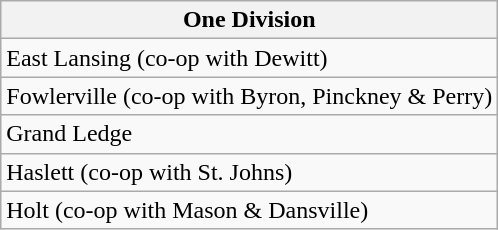<table class="wikitable">
<tr>
<th>One Division</th>
</tr>
<tr>
<td>East Lansing (co-op with Dewitt)</td>
</tr>
<tr>
<td>Fowlerville (co-op with Byron, Pinckney & Perry)</td>
</tr>
<tr>
<td>Grand Ledge</td>
</tr>
<tr>
<td>Haslett (co-op with St. Johns)</td>
</tr>
<tr>
<td>Holt (co-op with Mason & Dansville)</td>
</tr>
</table>
